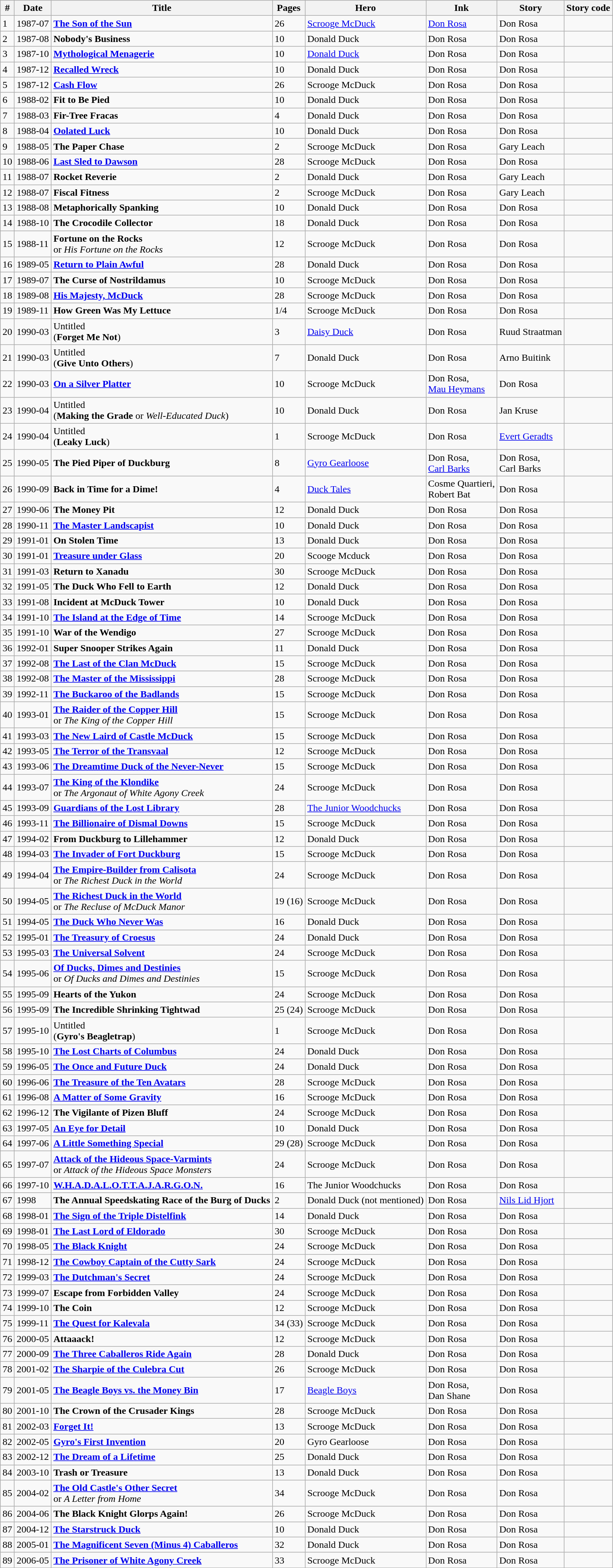<table class="wikitable sortable">
<tr>
<th>#</th>
<th>Date</th>
<th>Title</th>
<th>Pages</th>
<th>Hero</th>
<th>Ink</th>
<th>Story</th>
<th>Story code</th>
</tr>
<tr>
<td>1</td>
<td>1987-07</td>
<td><strong><a href='#'>The Son of the Sun</a></strong></td>
<td>26</td>
<td><a href='#'>Scrooge McDuck</a></td>
<td><a href='#'>Don Rosa</a></td>
<td>Don Rosa</td>
<td></td>
</tr>
<tr>
<td>2</td>
<td>1987-08</td>
<td><strong>Nobody's Business</strong></td>
<td>10</td>
<td>Donald Duck</td>
<td>Don Rosa</td>
<td>Don Rosa</td>
<td></td>
</tr>
<tr>
<td>3</td>
<td>1987-10</td>
<td><strong><a href='#'>Mythological Menagerie</a></strong></td>
<td>10</td>
<td><a href='#'>Donald Duck</a></td>
<td>Don Rosa</td>
<td>Don Rosa</td>
<td></td>
</tr>
<tr>
<td>4</td>
<td>1987-12</td>
<td><strong><a href='#'>Recalled Wreck</a></strong></td>
<td>10</td>
<td>Donald Duck</td>
<td>Don Rosa</td>
<td>Don Rosa</td>
<td></td>
</tr>
<tr>
<td>5</td>
<td>1987-12</td>
<td><strong><a href='#'>Cash Flow</a></strong></td>
<td>26</td>
<td>Scrooge McDuck</td>
<td>Don Rosa</td>
<td>Don Rosa</td>
<td></td>
</tr>
<tr>
<td>6</td>
<td>1988-02</td>
<td><strong>Fit to Be Pied</strong></td>
<td>10</td>
<td>Donald Duck</td>
<td>Don Rosa</td>
<td>Don Rosa</td>
<td></td>
</tr>
<tr>
<td>7</td>
<td>1988-03</td>
<td><strong>Fir-Tree Fracas</strong></td>
<td>4</td>
<td>Donald Duck</td>
<td>Don Rosa</td>
<td>Don Rosa</td>
<td></td>
</tr>
<tr>
<td>8</td>
<td>1988-04</td>
<td><strong><a href='#'>Oolated Luck</a></strong></td>
<td>10</td>
<td>Donald Duck</td>
<td>Don Rosa</td>
<td>Don Rosa</td>
<td></td>
</tr>
<tr>
<td>9</td>
<td>1988-05</td>
<td><strong>The Paper Chase</strong></td>
<td>2</td>
<td>Scrooge McDuck</td>
<td>Don Rosa</td>
<td>Gary Leach</td>
<td></td>
</tr>
<tr>
<td>10</td>
<td>1988-06</td>
<td><strong><a href='#'>Last Sled to Dawson</a></strong></td>
<td>28</td>
<td>Scrooge McDuck</td>
<td>Don Rosa</td>
<td>Don Rosa</td>
<td></td>
</tr>
<tr>
<td>11</td>
<td>1988-07</td>
<td><strong>Rocket Reverie</strong></td>
<td>2</td>
<td>Donald Duck</td>
<td>Don Rosa</td>
<td>Gary Leach</td>
<td></td>
</tr>
<tr>
<td>12</td>
<td>1988-07</td>
<td><strong>Fiscal Fitness</strong></td>
<td>2</td>
<td>Scrooge McDuck</td>
<td>Don Rosa</td>
<td>Gary Leach</td>
<td></td>
</tr>
<tr>
<td>13</td>
<td>1988-08</td>
<td><strong>Metaphorically Spanking</strong></td>
<td>10</td>
<td>Donald Duck</td>
<td>Don Rosa</td>
<td>Don Rosa</td>
<td></td>
</tr>
<tr>
<td>14</td>
<td>1988-10</td>
<td><strong>The Crocodile Collector</strong></td>
<td>18</td>
<td>Donald Duck</td>
<td>Don Rosa</td>
<td>Don Rosa</td>
<td></td>
</tr>
<tr>
<td>15</td>
<td>1988-11</td>
<td><strong>Fortune on the Rocks</strong><br>or <em>His Fortune on the Rocks</em></td>
<td>12</td>
<td>Scrooge McDuck</td>
<td>Don Rosa</td>
<td>Don Rosa</td>
<td></td>
</tr>
<tr>
<td>16</td>
<td>1989-05</td>
<td><strong><a href='#'>Return to Plain Awful</a></strong></td>
<td>28</td>
<td>Donald Duck</td>
<td>Don Rosa</td>
<td>Don Rosa</td>
<td></td>
</tr>
<tr>
<td>17</td>
<td>1989-07</td>
<td><strong>The Curse of Nostrildamus</strong></td>
<td>10</td>
<td>Scrooge McDuck</td>
<td>Don Rosa</td>
<td>Don Rosa</td>
<td></td>
</tr>
<tr>
<td>18</td>
<td>1989-08</td>
<td><strong><a href='#'>His Majesty, McDuck</a></strong></td>
<td>28</td>
<td>Scrooge McDuck</td>
<td>Don Rosa</td>
<td>Don Rosa</td>
<td></td>
</tr>
<tr>
<td>19</td>
<td>1989-11</td>
<td><strong>How Green Was My Lettuce</strong></td>
<td>1/4</td>
<td>Scrooge McDuck</td>
<td>Don Rosa</td>
<td>Don Rosa</td>
<td></td>
</tr>
<tr>
<td>20</td>
<td>1990-03</td>
<td>Untitled<br>(<strong>Forget Me Not</strong>)</td>
<td>3</td>
<td><a href='#'>Daisy Duck</a></td>
<td>Don Rosa</td>
<td>Ruud Straatman</td>
<td></td>
</tr>
<tr>
<td>21</td>
<td>1990-03</td>
<td>Untitled<br>(<strong>Give Unto Others</strong>)</td>
<td>7</td>
<td>Donald Duck</td>
<td>Don Rosa</td>
<td>Arno Buitink</td>
<td></td>
</tr>
<tr>
<td>22</td>
<td>1990-03</td>
<td><strong><a href='#'>On a Silver Platter</a></strong></td>
<td>10</td>
<td>Scrooge McDuck</td>
<td>Don Rosa,<br><a href='#'>Mau Heymans</a></td>
<td>Don Rosa</td>
<td></td>
</tr>
<tr>
<td>23</td>
<td>1990-04</td>
<td>Untitled<br>(<strong>Making the Grade</strong> or <em>Well-Educated Duck</em>)</td>
<td>10</td>
<td>Donald Duck</td>
<td>Don Rosa</td>
<td>Jan Kruse</td>
<td></td>
</tr>
<tr>
<td>24</td>
<td>1990-04</td>
<td>Untitled<br>(<strong>Leaky Luck</strong>)</td>
<td>1</td>
<td>Scrooge McDuck</td>
<td>Don Rosa</td>
<td><a href='#'>Evert Geradts</a></td>
<td></td>
</tr>
<tr>
<td>25</td>
<td>1990-05</td>
<td><strong>The Pied Piper of Duckburg</strong></td>
<td>8</td>
<td><a href='#'>Gyro Gearloose</a></td>
<td>Don Rosa,<br><a href='#'>Carl Barks</a></td>
<td>Don Rosa,<br>Carl Barks</td>
<td></td>
</tr>
<tr>
<td>26</td>
<td>1990-09</td>
<td><strong>Back in Time for a Dime!</strong></td>
<td>4</td>
<td><a href='#'>Duck Tales</a></td>
<td>Cosme Quartieri,<br>Robert Bat</td>
<td>Don Rosa</td>
<td></td>
</tr>
<tr>
<td>27</td>
<td>1990-06</td>
<td><strong>The Money Pit</strong></td>
<td>12</td>
<td>Donald Duck</td>
<td>Don Rosa</td>
<td>Don Rosa</td>
<td></td>
</tr>
<tr>
<td>28</td>
<td>1990-11</td>
<td><strong><a href='#'>The Master Landscapist</a></strong></td>
<td>10</td>
<td>Donald Duck</td>
<td>Don Rosa</td>
<td>Don Rosa</td>
<td></td>
</tr>
<tr>
<td>29</td>
<td>1991-01</td>
<td><strong>On Stolen Time</strong></td>
<td>13</td>
<td>Donald Duck</td>
<td>Don Rosa</td>
<td>Don Rosa</td>
<td></td>
</tr>
<tr>
<td>30</td>
<td>1991-01</td>
<td><strong><a href='#'>Treasure under Glass</a></strong></td>
<td>20</td>
<td>Scooge Mcduck</td>
<td>Don Rosa</td>
<td>Don Rosa</td>
<td></td>
</tr>
<tr>
<td>31</td>
<td>1991-03</td>
<td><strong>Return to Xanadu</strong></td>
<td>30</td>
<td>Scrooge McDuck</td>
<td>Don Rosa</td>
<td>Don Rosa</td>
<td></td>
</tr>
<tr>
<td>32</td>
<td>1991-05</td>
<td><strong>The Duck Who Fell to Earth</strong></td>
<td>12</td>
<td>Donald Duck</td>
<td>Don Rosa</td>
<td>Don Rosa</td>
<td></td>
</tr>
<tr>
<td>33</td>
<td>1991-08</td>
<td><strong>Incident at McDuck Tower</strong></td>
<td>10</td>
<td>Donald Duck</td>
<td>Don Rosa</td>
<td>Don Rosa</td>
<td></td>
</tr>
<tr>
<td>34</td>
<td>1991-10</td>
<td><strong><a href='#'>The Island at the Edge of Time</a></strong></td>
<td>14</td>
<td>Scrooge McDuck</td>
<td>Don Rosa</td>
<td>Don Rosa</td>
<td></td>
</tr>
<tr>
<td>35</td>
<td>1991-10</td>
<td><strong>War of the Wendigo</strong></td>
<td>27</td>
<td>Scrooge McDuck</td>
<td>Don Rosa</td>
<td>Don Rosa</td>
<td></td>
</tr>
<tr>
<td>36</td>
<td>1992-01</td>
<td><strong>Super Snooper Strikes Again</strong></td>
<td>11</td>
<td>Donald Duck</td>
<td>Don Rosa</td>
<td>Don Rosa</td>
<td></td>
</tr>
<tr>
<td>37</td>
<td>1992-08</td>
<td><strong><a href='#'>The Last of the Clan McDuck</a></strong></td>
<td>15</td>
<td>Scrooge McDuck</td>
<td>Don Rosa</td>
<td>Don Rosa</td>
<td></td>
</tr>
<tr>
<td>38</td>
<td>1992-08</td>
<td><strong><a href='#'>The Master of the Mississippi</a></strong></td>
<td>28</td>
<td>Scrooge McDuck</td>
<td>Don Rosa</td>
<td>Don Rosa</td>
<td></td>
</tr>
<tr>
<td>39</td>
<td>1992-11</td>
<td><strong><a href='#'>The Buckaroo of the Badlands</a></strong></td>
<td>15</td>
<td>Scrooge McDuck</td>
<td>Don Rosa</td>
<td>Don Rosa</td>
<td></td>
</tr>
<tr>
<td>40</td>
<td>1993-01</td>
<td><strong><a href='#'>The Raider of the Copper Hill</a></strong><br>or <em>The King of the Copper Hill</em></td>
<td>15</td>
<td>Scrooge McDuck</td>
<td>Don Rosa</td>
<td>Don Rosa</td>
<td></td>
</tr>
<tr>
<td>41</td>
<td>1993-03</td>
<td><strong><a href='#'>The New Laird of Castle McDuck</a></strong></td>
<td>15</td>
<td>Scrooge McDuck</td>
<td>Don Rosa</td>
<td>Don Rosa</td>
<td></td>
</tr>
<tr>
<td>42</td>
<td>1993-05</td>
<td><strong><a href='#'>The Terror of the Transvaal</a></strong></td>
<td>12</td>
<td>Scrooge McDuck</td>
<td>Don Rosa</td>
<td>Don Rosa</td>
<td></td>
</tr>
<tr>
<td>43</td>
<td>1993-06</td>
<td><strong><a href='#'>The Dreamtime Duck of the Never-Never</a></strong></td>
<td>15</td>
<td>Scrooge McDuck</td>
<td>Don Rosa</td>
<td>Don Rosa</td>
<td></td>
</tr>
<tr>
<td>44</td>
<td>1993-07</td>
<td><strong><a href='#'>The King of the Klondike</a></strong><br>or <em>The Argonaut of White Agony Creek</em></td>
<td>24</td>
<td>Scrooge McDuck</td>
<td>Don Rosa</td>
<td>Don Rosa</td>
<td></td>
</tr>
<tr>
<td>45</td>
<td>1993-09</td>
<td><strong><a href='#'>Guardians of the Lost Library</a></strong></td>
<td>28</td>
<td><a href='#'>The Junior Woodchucks</a></td>
<td>Don Rosa</td>
<td>Don Rosa</td>
<td></td>
</tr>
<tr>
<td>46</td>
<td>1993-11</td>
<td><strong><a href='#'>The Billionaire of Dismal Downs</a></strong></td>
<td>15</td>
<td>Scrooge McDuck</td>
<td>Don Rosa</td>
<td>Don Rosa</td>
<td></td>
</tr>
<tr>
<td>47</td>
<td>1994-02</td>
<td><strong>From Duckburg to Lillehammer</strong></td>
<td>12</td>
<td>Donald Duck</td>
<td>Don Rosa</td>
<td>Don Rosa</td>
<td></td>
</tr>
<tr>
<td>48</td>
<td>1994-03</td>
<td><strong><a href='#'>The Invader of Fort Duckburg</a></strong></td>
<td>15</td>
<td>Scrooge McDuck</td>
<td>Don Rosa</td>
<td>Don Rosa</td>
<td></td>
</tr>
<tr>
<td>49</td>
<td>1994-04</td>
<td><strong><a href='#'>The Empire-Builder from Calisota</a></strong><br>or <em>The Richest Duck in the World</em></td>
<td>24</td>
<td>Scrooge McDuck</td>
<td>Don Rosa</td>
<td>Don Rosa</td>
<td></td>
</tr>
<tr>
<td>50</td>
<td>1994-05</td>
<td><strong><a href='#'>The Richest Duck in the World</a></strong><br>or <em>The Recluse of McDuck Manor</em></td>
<td>19 (16)</td>
<td>Scrooge McDuck</td>
<td>Don Rosa</td>
<td>Don Rosa</td>
<td></td>
</tr>
<tr>
<td>51</td>
<td>1994-05</td>
<td><strong><a href='#'>The Duck Who Never Was</a></strong></td>
<td>16</td>
<td>Donald Duck</td>
<td>Don Rosa</td>
<td>Don Rosa</td>
<td></td>
</tr>
<tr>
<td>52</td>
<td>1995-01</td>
<td><strong><a href='#'>The Treasury of Croesus</a></strong></td>
<td>24</td>
<td>Donald Duck</td>
<td>Don Rosa</td>
<td>Don Rosa</td>
<td></td>
</tr>
<tr>
<td>53</td>
<td>1995-03</td>
<td><strong><a href='#'>The Universal Solvent</a></strong></td>
<td>24</td>
<td>Scrooge McDuck</td>
<td>Don Rosa</td>
<td>Don Rosa</td>
<td></td>
</tr>
<tr>
<td>54</td>
<td>1995-06</td>
<td><strong><a href='#'>Of Ducks, Dimes and Destinies</a></strong><br>or <em>Of Ducks and Dimes and Destinies</em></td>
<td>15</td>
<td>Scrooge McDuck</td>
<td>Don Rosa</td>
<td>Don Rosa</td>
<td></td>
</tr>
<tr>
<td>55</td>
<td>1995-09</td>
<td><strong>Hearts of the Yukon</strong></td>
<td>24</td>
<td>Scrooge McDuck</td>
<td>Don Rosa</td>
<td>Don Rosa</td>
<td></td>
</tr>
<tr>
<td>56</td>
<td>1995-09</td>
<td><strong>The Incredible Shrinking Tightwad</strong></td>
<td>25 (24)</td>
<td>Scrooge McDuck</td>
<td>Don Rosa</td>
<td>Don Rosa</td>
<td></td>
</tr>
<tr>
<td>57</td>
<td>1995-10</td>
<td>Untitled<br>(<strong>Gyro's Beagletrap</strong>)</td>
<td>1</td>
<td>Scrooge McDuck</td>
<td>Don Rosa</td>
<td>Don Rosa</td>
<td></td>
</tr>
<tr>
<td>58</td>
<td>1995-10</td>
<td><strong><a href='#'>The Lost Charts of Columbus</a></strong></td>
<td>24</td>
<td>Donald Duck</td>
<td>Don Rosa</td>
<td>Don Rosa</td>
<td></td>
</tr>
<tr>
<td>59</td>
<td>1996-05</td>
<td><strong><a href='#'>The Once and Future Duck</a></strong></td>
<td>24</td>
<td>Donald Duck</td>
<td>Don Rosa</td>
<td>Don Rosa</td>
<td></td>
</tr>
<tr>
<td>60</td>
<td>1996-06</td>
<td><strong><a href='#'>The Treasure of the Ten Avatars</a></strong></td>
<td>28</td>
<td>Scrooge McDuck</td>
<td>Don Rosa</td>
<td>Don Rosa</td>
<td></td>
</tr>
<tr>
<td>61</td>
<td>1996-08</td>
<td><strong><a href='#'>A Matter of Some Gravity</a></strong></td>
<td>16</td>
<td>Scrooge McDuck</td>
<td>Don Rosa</td>
<td>Don Rosa</td>
<td></td>
</tr>
<tr>
<td>62</td>
<td>1996-12</td>
<td><strong>The Vigilante of Pizen Bluff</strong></td>
<td>24</td>
<td>Scrooge McDuck</td>
<td>Don Rosa</td>
<td>Don Rosa</td>
<td></td>
</tr>
<tr>
<td>63</td>
<td>1997-05</td>
<td><strong><a href='#'>An Eye for Detail</a></strong></td>
<td>10</td>
<td>Donald Duck</td>
<td>Don Rosa</td>
<td>Don Rosa</td>
<td></td>
</tr>
<tr>
<td>64</td>
<td>1997-06</td>
<td><strong><a href='#'>A Little Something Special</a></strong></td>
<td>29 (28)</td>
<td>Scrooge McDuck</td>
<td>Don Rosa</td>
<td>Don Rosa</td>
<td></td>
</tr>
<tr>
<td>65</td>
<td>1997-07</td>
<td><strong><a href='#'>Attack of the Hideous Space-Varmints</a></strong><br>or <em>Attack of the Hideous Space Monsters</em></td>
<td>24</td>
<td>Scrooge McDuck</td>
<td>Don Rosa</td>
<td>Don Rosa</td>
<td></td>
</tr>
<tr>
<td>66</td>
<td>1997-10</td>
<td><strong><a href='#'>W.H.A.D.A.L.O.T.T.A.J.A.R.G.O.N.</a></strong></td>
<td>16</td>
<td>The Junior Woodchucks</td>
<td>Don Rosa</td>
<td>Don Rosa</td>
<td></td>
</tr>
<tr>
<td>67</td>
<td>1998</td>
<td><strong>The Annual Speedskating Race of the Burg of Ducks</strong></td>
<td>2</td>
<td>Donald Duck (not mentioned)</td>
<td>Don Rosa</td>
<td><a href='#'>Nils Lid Hjort</a></td>
<td></td>
</tr>
<tr>
<td>68</td>
<td>1998-01</td>
<td><strong><a href='#'>The Sign of the Triple Distelfink</a></strong></td>
<td>14</td>
<td>Donald Duck</td>
<td>Don Rosa</td>
<td>Don Rosa</td>
<td></td>
</tr>
<tr>
<td>69</td>
<td>1998-01</td>
<td><strong><a href='#'>The Last Lord of Eldorado</a></strong></td>
<td>30</td>
<td>Scrooge McDuck</td>
<td>Don Rosa</td>
<td>Don Rosa</td>
<td></td>
</tr>
<tr>
<td>70</td>
<td>1998-05</td>
<td><strong><a href='#'>The Black Knight</a></strong></td>
<td>24</td>
<td>Scrooge McDuck</td>
<td>Don Rosa</td>
<td>Don Rosa</td>
<td></td>
</tr>
<tr>
<td>71</td>
<td>1998-12</td>
<td><strong><a href='#'>The Cowboy Captain of the Cutty Sark</a></strong></td>
<td>24</td>
<td>Scrooge McDuck</td>
<td>Don Rosa</td>
<td>Don Rosa</td>
<td></td>
</tr>
<tr>
<td>72</td>
<td>1999-03</td>
<td><strong><a href='#'>The Dutchman's Secret</a></strong></td>
<td>24</td>
<td>Scrooge McDuck</td>
<td>Don Rosa</td>
<td>Don Rosa</td>
<td></td>
</tr>
<tr>
<td>73</td>
<td>1999-07</td>
<td><strong>Escape from Forbidden Valley</strong></td>
<td>24</td>
<td>Scrooge McDuck</td>
<td>Don Rosa</td>
<td>Don Rosa</td>
<td></td>
</tr>
<tr>
<td>74</td>
<td>1999-10</td>
<td><strong>The Coin</strong></td>
<td>12</td>
<td>Scrooge McDuck</td>
<td>Don Rosa</td>
<td>Don Rosa</td>
<td></td>
</tr>
<tr>
<td>75</td>
<td>1999-11</td>
<td><strong><a href='#'>The Quest for Kalevala</a></strong></td>
<td>34 (33)</td>
<td>Scrooge McDuck</td>
<td>Don Rosa</td>
<td>Don Rosa</td>
<td></td>
</tr>
<tr>
<td>76</td>
<td>2000-05</td>
<td><strong>Attaaack!</strong></td>
<td>12</td>
<td>Scrooge McDuck</td>
<td>Don Rosa</td>
<td>Don Rosa</td>
<td></td>
</tr>
<tr>
<td>77</td>
<td>2000-09</td>
<td><strong><a href='#'>The Three Caballeros Ride Again</a></strong></td>
<td>28</td>
<td>Donald Duck</td>
<td>Don Rosa</td>
<td>Don Rosa</td>
<td></td>
</tr>
<tr>
<td>78</td>
<td>2001-02</td>
<td><strong><a href='#'>The Sharpie of the Culebra Cut</a></strong></td>
<td>26</td>
<td>Scrooge McDuck</td>
<td>Don Rosa</td>
<td>Don Rosa</td>
<td></td>
</tr>
<tr>
<td>79</td>
<td>2001-05</td>
<td><strong><a href='#'>The Beagle Boys vs. the Money Bin</a></strong></td>
<td>17</td>
<td><a href='#'>Beagle Boys</a></td>
<td>Don Rosa,<br>Dan Shane</td>
<td>Don Rosa</td>
<td></td>
</tr>
<tr>
<td>80</td>
<td>2001-10</td>
<td><strong>The Crown of the Crusader Kings</strong></td>
<td>28</td>
<td>Scrooge McDuck</td>
<td>Don Rosa</td>
<td>Don Rosa</td>
<td></td>
</tr>
<tr>
<td>81</td>
<td>2002-03</td>
<td><strong><a href='#'>Forget It!</a></strong></td>
<td>13</td>
<td>Scrooge McDuck</td>
<td>Don Rosa</td>
<td>Don Rosa</td>
<td></td>
</tr>
<tr>
<td>82</td>
<td>2002-05</td>
<td><strong><a href='#'>Gyro's First Invention</a></strong></td>
<td>20</td>
<td>Gyro Gearloose</td>
<td>Don Rosa</td>
<td>Don Rosa</td>
<td></td>
</tr>
<tr>
<td>83</td>
<td>2002-12</td>
<td><strong><a href='#'>The Dream of a Lifetime</a></strong></td>
<td>25</td>
<td>Donald Duck</td>
<td>Don Rosa</td>
<td>Don Rosa</td>
<td></td>
</tr>
<tr>
<td>84</td>
<td>2003-10</td>
<td><strong>Trash or Treasure</strong></td>
<td>13</td>
<td>Donald Duck</td>
<td>Don Rosa</td>
<td>Don Rosa</td>
<td></td>
</tr>
<tr>
<td>85</td>
<td>2004-02</td>
<td><strong><a href='#'>The Old Castle's Other Secret</a></strong><br>or <em>A Letter from Home</em></td>
<td>34</td>
<td>Scrooge McDuck</td>
<td>Don Rosa</td>
<td>Don Rosa</td>
<td></td>
</tr>
<tr>
<td>86</td>
<td>2004-06</td>
<td><strong>The Black Knight Glorps Again!</strong></td>
<td>26</td>
<td>Scrooge McDuck</td>
<td>Don Rosa</td>
<td>Don Rosa</td>
<td></td>
</tr>
<tr>
<td>87</td>
<td>2004-12</td>
<td><strong><a href='#'>The Starstruck Duck</a></strong></td>
<td>10</td>
<td>Donald Duck</td>
<td>Don Rosa</td>
<td>Don Rosa</td>
<td></td>
</tr>
<tr>
<td>88</td>
<td>2005-01</td>
<td><strong><a href='#'>The Magnificent Seven (Minus 4) Caballeros</a></strong></td>
<td>32</td>
<td>Donald Duck</td>
<td>Don Rosa</td>
<td>Don Rosa</td>
<td></td>
</tr>
<tr>
<td>89</td>
<td>2006-05</td>
<td><strong><a href='#'>The Prisoner of White Agony Creek</a></strong></td>
<td>33</td>
<td>Scrooge McDuck</td>
<td>Don Rosa</td>
<td>Don Rosa</td>
<td></td>
</tr>
</table>
